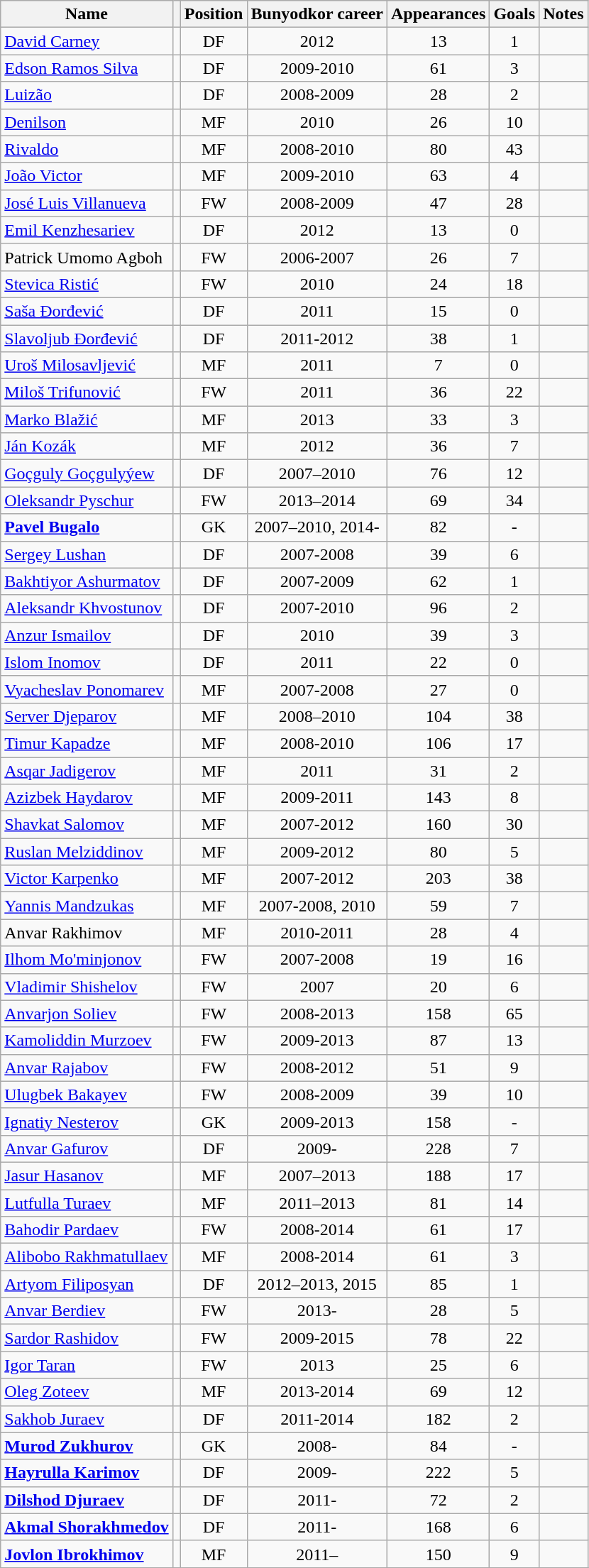<table class="wikitable sortable" style="text-align:center;">
<tr>
<th>Name</th>
<th></th>
<th>Position</th>
<th>Bunyodkor career</th>
<th>Appearances</th>
<th>Goals</th>
<th class="unsortable">Notes</th>
</tr>
<tr>
<td align="left"><a href='#'>David Carney</a></td>
<td></td>
<td>DF</td>
<td>2012</td>
<td>13</td>
<td>1</td>
<td></td>
</tr>
<tr>
<td align="left"><a href='#'>Edson Ramos Silva</a></td>
<td></td>
<td>DF</td>
<td>2009-2010</td>
<td>61</td>
<td>3</td>
<td></td>
</tr>
<tr>
<td align="left"><a href='#'>Luizão</a></td>
<td></td>
<td>DF</td>
<td>2008-2009</td>
<td>28</td>
<td>2</td>
<td></td>
</tr>
<tr>
<td align="left"><a href='#'>Denilson</a></td>
<td></td>
<td>MF</td>
<td>2010</td>
<td>26</td>
<td>10</td>
<td></td>
</tr>
<tr>
<td align="left"><a href='#'>Rivaldo</a></td>
<td></td>
<td>MF</td>
<td>2008-2010</td>
<td>80</td>
<td>43</td>
<td></td>
</tr>
<tr>
<td align="left"><a href='#'>João Victor</a></td>
<td></td>
<td>MF</td>
<td>2009-2010</td>
<td>63</td>
<td>4</td>
<td></td>
</tr>
<tr>
<td align="left"><a href='#'>José Luis Villanueva</a></td>
<td></td>
<td>FW</td>
<td>2008-2009</td>
<td>47</td>
<td>28</td>
<td></td>
</tr>
<tr>
<td align="left"><a href='#'>Emil Kenzhesariev</a></td>
<td></td>
<td>DF</td>
<td>2012</td>
<td>13</td>
<td>0</td>
<td></td>
</tr>
<tr>
<td align="left">Patrick Umomo Agboh</td>
<td></td>
<td>FW</td>
<td>2006-2007</td>
<td>26</td>
<td>7</td>
<td></td>
</tr>
<tr>
<td align="left"><a href='#'>Stevica Ristić</a></td>
<td></td>
<td>FW</td>
<td>2010</td>
<td>24</td>
<td>18</td>
<td></td>
</tr>
<tr>
<td align="left"><a href='#'>Saša Đorđević</a></td>
<td></td>
<td>DF</td>
<td>2011</td>
<td>15</td>
<td>0</td>
<td></td>
</tr>
<tr>
<td align="left"><a href='#'>Slavoljub Đorđević</a></td>
<td></td>
<td>DF</td>
<td>2011-2012</td>
<td>38</td>
<td>1</td>
<td></td>
</tr>
<tr>
<td align="left"><a href='#'>Uroš Milosavljević</a></td>
<td></td>
<td>MF</td>
<td>2011</td>
<td>7</td>
<td>0</td>
<td></td>
</tr>
<tr>
<td align="left"><a href='#'>Miloš Trifunović</a></td>
<td></td>
<td>FW</td>
<td>2011</td>
<td>36</td>
<td>22</td>
<td></td>
</tr>
<tr>
<td align="left"><a href='#'>Marko Blažić</a></td>
<td></td>
<td>MF</td>
<td>2013</td>
<td>33</td>
<td>3</td>
<td></td>
</tr>
<tr>
<td align="left"><a href='#'>Ján Kozák</a></td>
<td></td>
<td>MF</td>
<td>2012</td>
<td>36</td>
<td>7</td>
<td></td>
</tr>
<tr>
<td align="left"><a href='#'>Goçguly Goçgulyýew</a></td>
<td></td>
<td>DF</td>
<td>2007–2010</td>
<td>76</td>
<td>12</td>
<td></td>
</tr>
<tr>
<td align="left"><a href='#'>Oleksandr Pyschur</a></td>
<td></td>
<td>FW</td>
<td>2013–2014</td>
<td>69</td>
<td>34</td>
<td></td>
</tr>
<tr>
<td align="left"><strong><a href='#'>Pavel Bugalo</a></strong></td>
<td></td>
<td>GK</td>
<td>2007–2010, 2014-</td>
<td>82</td>
<td>-</td>
<td></td>
</tr>
<tr>
<td align="left"><a href='#'>Sergey Lushan</a></td>
<td></td>
<td>DF</td>
<td>2007-2008</td>
<td>39</td>
<td>6</td>
<td></td>
</tr>
<tr>
<td align="left"><a href='#'>Bakhtiyor Ashurmatov</a></td>
<td></td>
<td>DF</td>
<td>2007-2009</td>
<td>62</td>
<td>1</td>
<td></td>
</tr>
<tr>
<td align="left"><a href='#'>Aleksandr Khvostunov</a></td>
<td></td>
<td>DF</td>
<td>2007-2010</td>
<td>96</td>
<td>2</td>
<td></td>
</tr>
<tr>
<td align="left"><a href='#'>Anzur Ismailov</a></td>
<td></td>
<td>DF</td>
<td>2010</td>
<td>39</td>
<td>3</td>
<td></td>
</tr>
<tr>
<td align="left"><a href='#'>Islom Inomov</a></td>
<td></td>
<td>DF</td>
<td>2011</td>
<td>22</td>
<td>0</td>
<td></td>
</tr>
<tr>
<td align="left"><a href='#'>Vyacheslav Ponomarev</a></td>
<td></td>
<td>MF</td>
<td>2007-2008</td>
<td>27</td>
<td>0</td>
<td></td>
</tr>
<tr>
<td align="left"><a href='#'>Server Djeparov</a></td>
<td></td>
<td>MF</td>
<td>2008–2010</td>
<td>104</td>
<td>38</td>
<td></td>
</tr>
<tr>
<td align="left"><a href='#'>Timur Kapadze</a></td>
<td></td>
<td>MF</td>
<td>2008-2010</td>
<td>106</td>
<td>17</td>
<td></td>
</tr>
<tr>
<td align="left"><a href='#'>Asqar Jadigerov</a></td>
<td></td>
<td>MF</td>
<td>2011</td>
<td>31</td>
<td>2</td>
<td></td>
</tr>
<tr>
<td align="left"><a href='#'>Azizbek Haydarov</a></td>
<td></td>
<td>MF</td>
<td>2009-2011</td>
<td>143</td>
<td>8</td>
<td></td>
</tr>
<tr>
<td align="left"><a href='#'>Shavkat Salomov</a></td>
<td></td>
<td>MF</td>
<td>2007-2012</td>
<td>160</td>
<td>30</td>
<td></td>
</tr>
<tr>
<td align="left"><a href='#'>Ruslan Melziddinov</a></td>
<td></td>
<td>MF</td>
<td>2009-2012</td>
<td>80</td>
<td>5</td>
<td></td>
</tr>
<tr>
<td align="left"><a href='#'>Victor Karpenko</a></td>
<td></td>
<td>MF</td>
<td>2007-2012</td>
<td>203</td>
<td>38</td>
<td></td>
</tr>
<tr>
<td align="left"><a href='#'>Yannis Mandzukas</a></td>
<td></td>
<td>MF</td>
<td>2007-2008, 2010</td>
<td>59</td>
<td>7</td>
<td></td>
</tr>
<tr>
<td align="left">Anvar Rakhimov</td>
<td></td>
<td>MF</td>
<td>2010-2011</td>
<td>28</td>
<td>4</td>
<td></td>
</tr>
<tr>
<td align="left"><a href='#'>Ilhom Mo'minjonov</a></td>
<td></td>
<td>FW</td>
<td>2007-2008</td>
<td>19</td>
<td>16</td>
<td></td>
</tr>
<tr>
<td align="left"><a href='#'>Vladimir Shishelov</a></td>
<td></td>
<td>FW</td>
<td>2007</td>
<td>20</td>
<td>6</td>
<td></td>
</tr>
<tr>
<td align="left"><a href='#'>Anvarjon Soliev</a></td>
<td></td>
<td>FW</td>
<td>2008-2013</td>
<td>158</td>
<td>65</td>
<td></td>
</tr>
<tr>
<td align="left"><a href='#'>Kamoliddin Murzoev</a></td>
<td></td>
<td>FW</td>
<td>2009-2013</td>
<td>87</td>
<td>13</td>
<td></td>
</tr>
<tr>
<td align="left"><a href='#'>Anvar Rajabov</a></td>
<td></td>
<td>FW</td>
<td>2008-2012</td>
<td>51</td>
<td>9</td>
<td></td>
</tr>
<tr>
<td align="left"><a href='#'>Ulugbek Bakayev</a></td>
<td></td>
<td>FW</td>
<td>2008-2009</td>
<td>39</td>
<td>10</td>
<td></td>
</tr>
<tr>
<td align="left"><a href='#'>Ignatiy Nesterov</a></td>
<td></td>
<td>GK</td>
<td>2009-2013</td>
<td>158</td>
<td>-</td>
<td></td>
</tr>
<tr>
<td align="left"><a href='#'>Anvar Gafurov</a></td>
<td></td>
<td>DF</td>
<td>2009-</td>
<td>228</td>
<td>7</td>
<td></td>
</tr>
<tr>
<td align="left"><a href='#'>Jasur Hasanov</a></td>
<td></td>
<td>MF</td>
<td>2007–2013</td>
<td>188</td>
<td>17</td>
<td></td>
</tr>
<tr>
<td align="left"><a href='#'>Lutfulla Turaev</a></td>
<td></td>
<td>MF</td>
<td>2011–2013</td>
<td>81</td>
<td>14</td>
<td></td>
</tr>
<tr>
<td align="left"><a href='#'>Bahodir Pardaev</a></td>
<td></td>
<td>FW</td>
<td>2008-2014</td>
<td>61</td>
<td>17</td>
<td></td>
</tr>
<tr>
<td align="left"><a href='#'>Alibobo Rakhmatullaev</a></td>
<td></td>
<td>MF</td>
<td>2008-2014</td>
<td>61</td>
<td>3</td>
<td></td>
</tr>
<tr>
<td align="left"><a href='#'>Artyom Filiposyan</a></td>
<td></td>
<td>DF</td>
<td>2012–2013, 2015</td>
<td>85</td>
<td>1</td>
<td></td>
</tr>
<tr>
<td align="left"><a href='#'>Anvar Berdiev</a></td>
<td></td>
<td>FW</td>
<td>2013-</td>
<td>28</td>
<td>5</td>
<td></td>
</tr>
<tr>
<td align="left"><a href='#'>Sardor Rashidov</a></td>
<td></td>
<td>FW</td>
<td>2009-2015</td>
<td>78</td>
<td>22</td>
<td></td>
</tr>
<tr>
<td align="left"><a href='#'>Igor Taran</a></td>
<td></td>
<td>FW</td>
<td>2013</td>
<td>25</td>
<td>6</td>
<td></td>
</tr>
<tr>
<td align="left"><a href='#'>Oleg Zoteev</a></td>
<td></td>
<td>MF</td>
<td>2013-2014</td>
<td>69</td>
<td>12</td>
<td></td>
</tr>
<tr>
<td align="left"><a href='#'>Sakhob Juraev</a></td>
<td></td>
<td>DF</td>
<td>2011-2014</td>
<td>182</td>
<td>2</td>
<td></td>
</tr>
<tr>
<td align="left"><strong><a href='#'>Murod Zukhurov</a></strong></td>
<td></td>
<td>GK</td>
<td>2008-</td>
<td>84</td>
<td>-</td>
<td></td>
</tr>
<tr>
<td align="left"><strong><a href='#'>Hayrulla Karimov</a></strong></td>
<td></td>
<td>DF</td>
<td>2009-</td>
<td>222</td>
<td>5</td>
<td></td>
</tr>
<tr>
<td align="left"><strong><a href='#'>Dilshod Djuraev</a></strong></td>
<td></td>
<td>DF</td>
<td>2011-</td>
<td>72</td>
<td>2</td>
<td></td>
</tr>
<tr>
<td align="left"><strong><a href='#'>Akmal Shorakhmedov</a></strong></td>
<td></td>
<td>DF</td>
<td>2011-</td>
<td>168</td>
<td>6</td>
<td></td>
</tr>
<tr>
<td align="left"><strong><a href='#'>Jovlon Ibrokhimov</a></strong></td>
<td></td>
<td>MF</td>
<td>2011–</td>
<td>150</td>
<td>9</td>
<td></td>
</tr>
<tr>
</tr>
</table>
